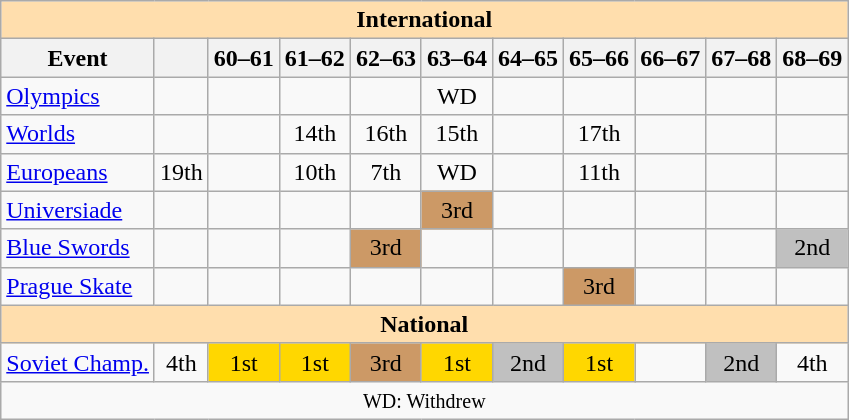<table class="wikitable" style="text-align:center">
<tr>
<th style="background-color: #ffdead; " colspan=11 align=center>International</th>
</tr>
<tr>
<th>Event</th>
<th></th>
<th>60–61</th>
<th>61–62</th>
<th>62–63</th>
<th>63–64</th>
<th>64–65</th>
<th>65–66</th>
<th>66–67</th>
<th>67–68</th>
<th>68–69</th>
</tr>
<tr>
<td align=left><a href='#'>Olympics</a></td>
<td></td>
<td></td>
<td></td>
<td></td>
<td>WD</td>
<td></td>
<td></td>
<td></td>
<td></td>
<td></td>
</tr>
<tr>
<td align=left><a href='#'>Worlds</a></td>
<td></td>
<td></td>
<td>14th</td>
<td>16th</td>
<td>15th</td>
<td></td>
<td>17th</td>
<td></td>
<td></td>
<td></td>
</tr>
<tr>
<td align=left><a href='#'>Europeans</a></td>
<td>19th</td>
<td></td>
<td>10th</td>
<td>7th</td>
<td>WD</td>
<td></td>
<td>11th</td>
<td></td>
<td></td>
<td></td>
</tr>
<tr>
<td align=left><a href='#'>Universiade</a></td>
<td></td>
<td></td>
<td></td>
<td></td>
<td bgcolor=cc9966>3rd</td>
<td></td>
<td></td>
<td></td>
<td></td>
<td></td>
</tr>
<tr>
<td align=left><a href='#'>Blue Swords</a></td>
<td></td>
<td></td>
<td></td>
<td bgcolor=cc9966>3rd</td>
<td></td>
<td></td>
<td></td>
<td></td>
<td></td>
<td bgcolor=silver>2nd</td>
</tr>
<tr>
<td align=left><a href='#'>Prague Skate</a></td>
<td></td>
<td></td>
<td></td>
<td></td>
<td></td>
<td></td>
<td bgcolor=cc9966>3rd</td>
<td></td>
<td></td>
<td></td>
</tr>
<tr>
<th style="background-color: #ffdead; " colspan=11 align=center>National</th>
</tr>
<tr>
<td align=left><a href='#'>Soviet Champ.</a></td>
<td>4th</td>
<td bgcolor=gold>1st</td>
<td bgcolor=gold>1st</td>
<td bgcolor=cc9966>3rd</td>
<td bgcolor=gold>1st</td>
<td bgcolor=silver>2nd</td>
<td bgcolor=gold>1st</td>
<td></td>
<td bgcolor=silver>2nd</td>
<td>4th</td>
</tr>
<tr>
<td colspan=11 align=center><small> WD: Withdrew </small></td>
</tr>
</table>
